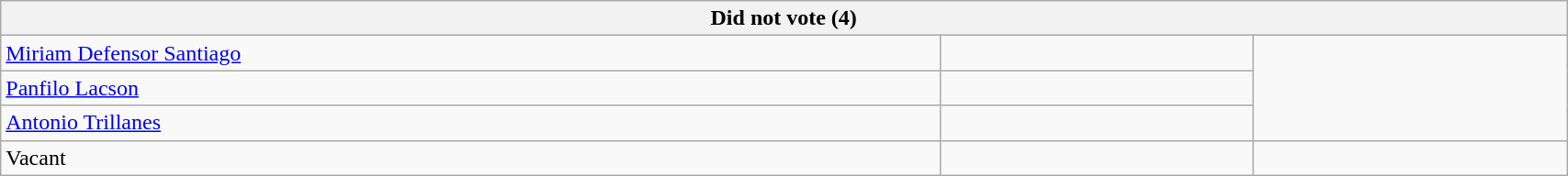<table class=wikitable width=90%>
<tr>
<th colspan=3>Did not vote (4)</th>
</tr>
<tr>
<td width=60%><a href='#'>Miriam Defensor Santiago</a></td>
<td></td>
</tr>
<tr>
<td><a href='#'>Panfilo Lacson</a></td>
<td></td>
</tr>
<tr>
<td><a href='#'>Antonio Trillanes</a></td>
<td></td>
</tr>
<tr>
<td>Vacant</td>
<td></td>
<td></td>
</tr>
</table>
